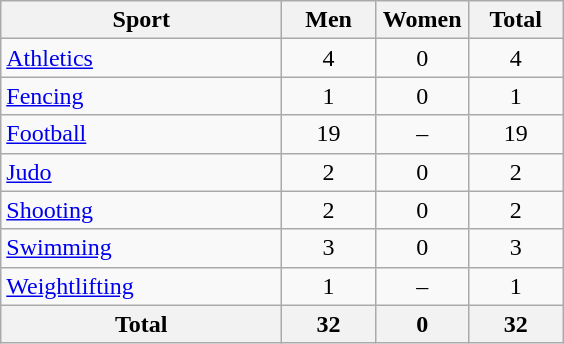<table class="wikitable sortable" style="text-align:center;">
<tr>
<th width=180>Sport</th>
<th width=55>Men</th>
<th width=55>Women</th>
<th width=55>Total</th>
</tr>
<tr>
<td align=left><a href='#'>Athletics</a></td>
<td>4</td>
<td>0</td>
<td>4</td>
</tr>
<tr>
<td align=left><a href='#'>Fencing</a></td>
<td>1</td>
<td>0</td>
<td>1</td>
</tr>
<tr>
<td align=left><a href='#'>Football</a></td>
<td>19</td>
<td>–</td>
<td>19</td>
</tr>
<tr>
<td align=left><a href='#'>Judo</a></td>
<td>2</td>
<td>0</td>
<td>2</td>
</tr>
<tr>
<td align=left><a href='#'>Shooting</a></td>
<td>2</td>
<td>0</td>
<td>2</td>
</tr>
<tr>
<td align=left><a href='#'>Swimming</a></td>
<td>3</td>
<td>0</td>
<td>3</td>
</tr>
<tr>
<td align=left><a href='#'>Weightlifting</a></td>
<td>1</td>
<td>–</td>
<td>1</td>
</tr>
<tr>
<th>Total</th>
<th>32</th>
<th>0</th>
<th>32</th>
</tr>
</table>
